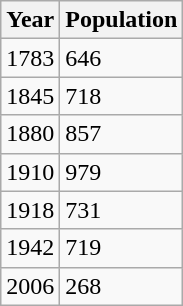<table class="wikitable">
<tr>
<th>Year</th>
<th>Population</th>
</tr>
<tr>
<td>1783</td>
<td>646</td>
</tr>
<tr>
<td>1845</td>
<td>718</td>
</tr>
<tr>
<td>1880</td>
<td>857</td>
</tr>
<tr>
<td>1910</td>
<td>979</td>
</tr>
<tr>
<td>1918</td>
<td>731</td>
</tr>
<tr>
<td>1942</td>
<td>719</td>
</tr>
<tr>
<td>2006</td>
<td>268</td>
</tr>
</table>
